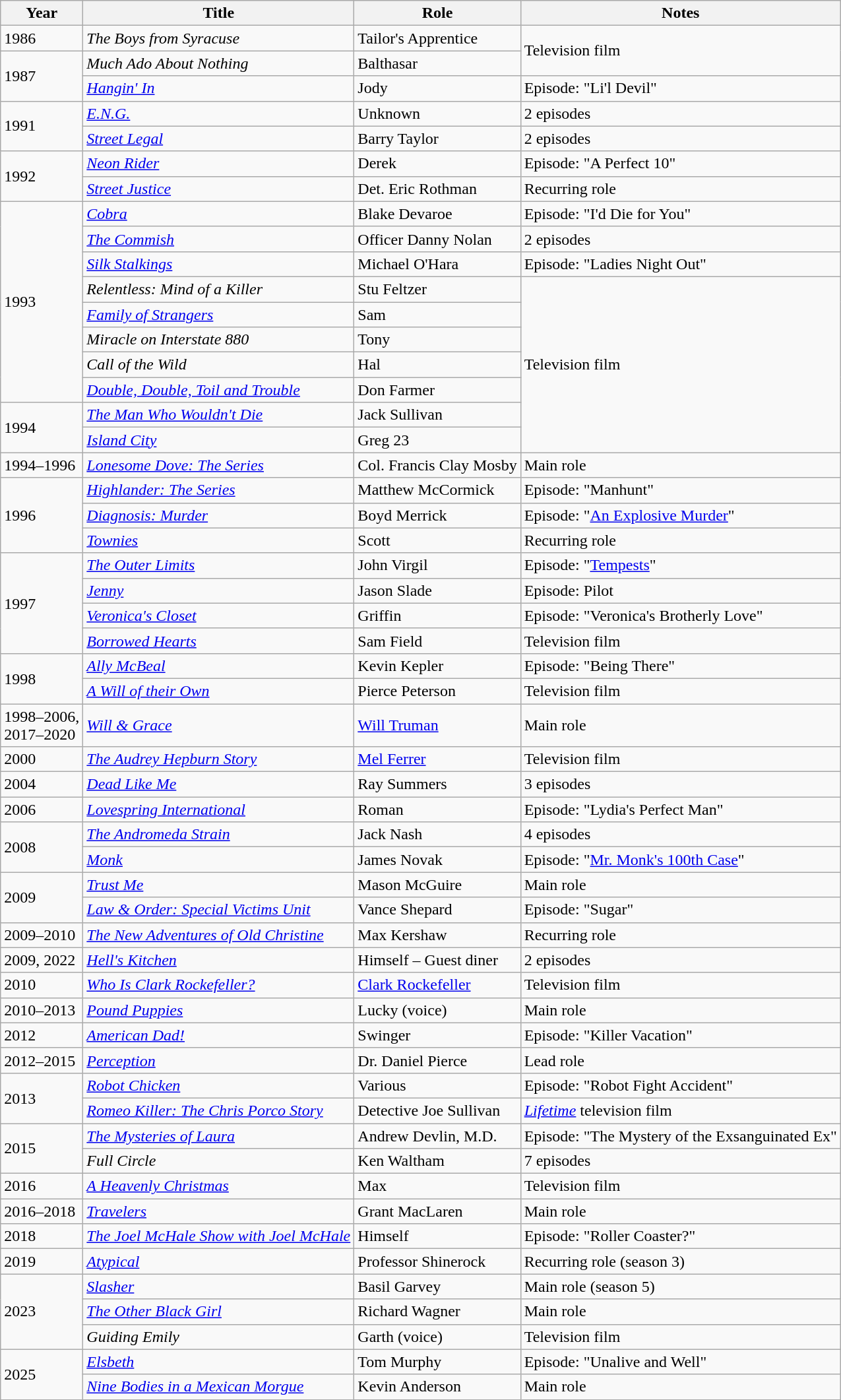<table class="wikitable sortable">
<tr>
<th>Year</th>
<th>Title</th>
<th>Role</th>
<th class=unsortable>Notes</th>
</tr>
<tr>
<td>1986</td>
<td data-sort-value="Boys from Syracuse, The"><em>The Boys from Syracuse</em></td>
<td>Tailor's Apprentice</td>
<td rowspan="2">Television film</td>
</tr>
<tr>
<td rowspan="2">1987</td>
<td><em>Much Ado About Nothing</em></td>
<td>Balthasar</td>
</tr>
<tr>
<td><em><a href='#'>Hangin' In</a></em></td>
<td>Jody</td>
<td>Episode: "Li'l Devil"</td>
</tr>
<tr>
<td rowspan="2">1991</td>
<td><em><a href='#'>E.N.G.</a></em></td>
<td>Unknown</td>
<td>2 episodes</td>
</tr>
<tr>
<td><em><a href='#'>Street Legal</a></em></td>
<td>Barry Taylor</td>
<td>2 episodes</td>
</tr>
<tr>
<td rowspan="2">1992</td>
<td><em><a href='#'>Neon Rider</a></em></td>
<td>Derek</td>
<td>Episode: "A Perfect 10"</td>
</tr>
<tr>
<td><em><a href='#'>Street Justice</a></em></td>
<td>Det. Eric Rothman</td>
<td>Recurring role</td>
</tr>
<tr>
<td rowspan="8">1993</td>
<td><em><a href='#'>Cobra</a></em></td>
<td>Blake Devaroe</td>
<td>Episode: "I'd Die for You"</td>
</tr>
<tr>
<td data-sort-value="Commish, The"><em><a href='#'>The Commish</a></em></td>
<td>Officer Danny Nolan</td>
<td>2 episodes</td>
</tr>
<tr>
<td><em><a href='#'>Silk Stalkings</a></em></td>
<td>Michael O'Hara</td>
<td>Episode: "Ladies Night Out"</td>
</tr>
<tr>
<td><em>Relentless: Mind of a Killer</em></td>
<td>Stu Feltzer</td>
<td rowspan="7">Television film</td>
</tr>
<tr>
<td><em><a href='#'>Family of Strangers</a></em></td>
<td>Sam</td>
</tr>
<tr>
<td><em>Miracle on Interstate 880</em></td>
<td>Tony</td>
</tr>
<tr>
<td><em>Call of the Wild</em></td>
<td>Hal</td>
</tr>
<tr>
<td><em><a href='#'>Double, Double, Toil and Trouble</a></em></td>
<td>Don Farmer</td>
</tr>
<tr>
<td rowspan="2">1994</td>
<td data-sort-value="Man Who Wouldn't Die, The"><em><a href='#'>The Man Who Wouldn't Die</a></em></td>
<td>Jack Sullivan</td>
</tr>
<tr>
<td><em><a href='#'>Island City</a></em></td>
<td>Greg 23</td>
</tr>
<tr>
<td>1994–1996</td>
<td><em><a href='#'>Lonesome Dove: The Series</a></em></td>
<td>Col. Francis Clay Mosby</td>
<td>Main role</td>
</tr>
<tr>
<td rowspan="3">1996</td>
<td><em><a href='#'>Highlander: The Series</a></em></td>
<td>Matthew McCormick</td>
<td>Episode: "Manhunt"</td>
</tr>
<tr>
<td><em><a href='#'>Diagnosis: Murder</a></em></td>
<td>Boyd Merrick</td>
<td>Episode: "<a href='#'>An Explosive Murder</a>"</td>
</tr>
<tr>
<td><em><a href='#'>Townies</a></em></td>
<td>Scott</td>
<td>Recurring role</td>
</tr>
<tr>
<td rowspan="4">1997</td>
<td data-sort-value="Outer Limits, The"><em><a href='#'>The Outer Limits</a></em></td>
<td>John Virgil</td>
<td>Episode: "<a href='#'>Tempests</a>"</td>
</tr>
<tr>
<td><em><a href='#'>Jenny</a></em></td>
<td>Jason Slade</td>
<td>Episode: Pilot</td>
</tr>
<tr>
<td><em><a href='#'>Veronica's Closet</a></em></td>
<td>Griffin</td>
<td>Episode: "Veronica's Brotherly Love"</td>
</tr>
<tr>
<td><em><a href='#'>Borrowed Hearts</a></em></td>
<td>Sam Field</td>
<td>Television film</td>
</tr>
<tr>
<td rowspan="2">1998</td>
<td><em><a href='#'>Ally McBeal</a></em></td>
<td>Kevin Kepler</td>
<td>Episode: "Being There"</td>
</tr>
<tr>
<td data-sort-value="Will of their Own, A"><em><a href='#'>A Will of their Own</a></em></td>
<td>Pierce Peterson</td>
<td>Television film</td>
</tr>
<tr>
<td>1998–2006,<br>2017–2020</td>
<td><em><a href='#'>Will & Grace</a></em></td>
<td><a href='#'>Will Truman</a></td>
<td>Main role</td>
</tr>
<tr>
<td>2000</td>
<td data-sort-value="Audrey Hepburn Story, The"><em><a href='#'>The Audrey Hepburn Story</a></em></td>
<td><a href='#'>Mel Ferrer</a></td>
<td>Television film</td>
</tr>
<tr>
<td>2004</td>
<td><em><a href='#'>Dead Like Me</a></em></td>
<td>Ray Summers</td>
<td>3 episodes</td>
</tr>
<tr>
<td>2006</td>
<td><em><a href='#'>Lovespring International</a></em></td>
<td>Roman</td>
<td>Episode: "Lydia's Perfect Man"</td>
</tr>
<tr>
<td rowspan="2">2008</td>
<td data-sort-value="Andromeda Strain, The"><em><a href='#'>The Andromeda Strain</a></em></td>
<td>Jack Nash</td>
<td>4 episodes</td>
</tr>
<tr>
<td><em><a href='#'>Monk</a></em></td>
<td>James Novak</td>
<td>Episode: "<a href='#'>Mr. Monk's 100th Case</a>"</td>
</tr>
<tr>
<td rowspan="2">2009</td>
<td><em><a href='#'>Trust Me</a></em></td>
<td>Mason McGuire</td>
<td>Main role</td>
</tr>
<tr>
<td><em><a href='#'>Law & Order: Special Victims Unit</a></em></td>
<td>Vance Shepard</td>
<td>Episode: "Sugar"</td>
</tr>
<tr>
<td>2009–2010</td>
<td data-sort-value="New Adventures of Old Christine, The"><em><a href='#'>The New Adventures of Old Christine</a></em></td>
<td>Max Kershaw</td>
<td>Recurring role</td>
</tr>
<tr>
<td>2009, 2022</td>
<td><em><a href='#'>Hell's Kitchen</a></em></td>
<td>Himself – Guest diner</td>
<td>2 episodes</td>
</tr>
<tr>
<td>2010</td>
<td><em><a href='#'>Who Is Clark Rockefeller?</a></em></td>
<td><a href='#'>Clark Rockefeller</a></td>
<td>Television film</td>
</tr>
<tr>
<td>2010–2013</td>
<td><em><a href='#'>Pound Puppies</a></em></td>
<td>Lucky (voice)</td>
<td>Main role</td>
</tr>
<tr>
<td>2012</td>
<td><em><a href='#'>American Dad!</a></em></td>
<td>Swinger</td>
<td>Episode: "Killer Vacation"</td>
</tr>
<tr>
<td>2012–2015</td>
<td><em><a href='#'>Perception</a></em></td>
<td>Dr. Daniel Pierce</td>
<td>Lead role</td>
</tr>
<tr>
<td rowspan="2">2013</td>
<td><em><a href='#'>Robot Chicken</a></em></td>
<td>Various</td>
<td>Episode: "Robot Fight Accident"</td>
</tr>
<tr>
<td><em><a href='#'>Romeo Killer: The Chris Porco Story</a></em></td>
<td>Detective Joe Sullivan</td>
<td><em><a href='#'>Lifetime</a></em> television film</td>
</tr>
<tr>
<td rowspan="2">2015</td>
<td data-sort-value="Mysteries of Laura, The"><em><a href='#'>The Mysteries of Laura</a></em></td>
<td>Andrew Devlin, M.D.</td>
<td>Episode: "The Mystery of the Exsanguinated Ex"</td>
</tr>
<tr>
<td><em>Full Circle</em></td>
<td>Ken Waltham</td>
<td>7 episodes</td>
</tr>
<tr>
<td>2016</td>
<td data-sort-value="Heavenly Christmas, A"><em><a href='#'>A Heavenly Christmas</a></em></td>
<td>Max</td>
<td>Television film</td>
</tr>
<tr>
<td>2016–2018</td>
<td><em><a href='#'>Travelers</a></em></td>
<td>Grant MacLaren</td>
<td>Main role</td>
</tr>
<tr>
<td>2018</td>
<td data-sort-value="Joel McHale Show with Joel McHale, The"><em><a href='#'>The Joel McHale Show with Joel McHale</a></em></td>
<td>Himself</td>
<td>Episode: "Roller Coaster?"</td>
</tr>
<tr>
<td>2019</td>
<td><em><a href='#'>Atypical</a></em></td>
<td>Professor Shinerock</td>
<td>Recurring role (season 3)</td>
</tr>
<tr>
<td rowspan="3">2023</td>
<td><em><a href='#'>Slasher</a></em></td>
<td>Basil Garvey</td>
<td>Main role (season 5)</td>
</tr>
<tr>
<td data-sort-value="Other Black Girl, The"><em><a href='#'>The Other Black Girl</a></em></td>
<td>Richard Wagner</td>
<td>Main role</td>
</tr>
<tr>
<td><em>Guiding Emily</em></td>
<td>Garth (voice)</td>
<td>Television film</td>
</tr>
<tr>
<td rowspan="2">2025</td>
<td><em><a href='#'>Elsbeth</a></em></td>
<td>Tom Murphy</td>
<td>Episode: "Unalive and Well"</td>
</tr>
<tr>
<td><em><a href='#'>Nine Bodies in a Mexican Morgue</a></em></td>
<td>Kevin Anderson</td>
<td>Main role</td>
</tr>
</table>
